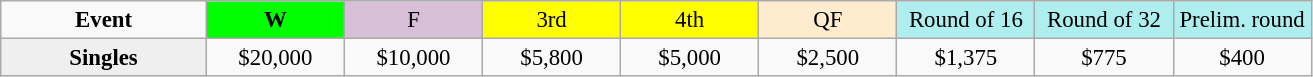<table class=wikitable style=font-size:95%;text-align:center>
<tr>
<td style="width:130px"><strong>Event</strong></td>
<td style="width:85px; background:lime"><strong>W</strong></td>
<td style="width:85px; background:thistle">F</td>
<td style="width:85px; background:#ffff00">3rd</td>
<td style="width:85px; background:#ffff00">4th</td>
<td style="width:85px; background:#ffebcd">QF</td>
<td style="width:85px; background:#afeeee">Round of 16</td>
<td style="width:85px; background:#afeeee">Round of 32</td>
<td style="width:85px; background:#afeeee">Prelim. round</td>
</tr>
<tr>
<th style=background:#efefef>Singles </th>
<td>$20,000</td>
<td>$10,000</td>
<td>$5,800</td>
<td>$5,000</td>
<td>$2,500</td>
<td>$1,375</td>
<td>$775</td>
<td>$400</td>
</tr>
</table>
